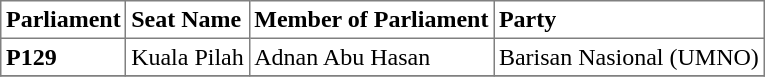<table class="toccolours sortable" cellpadding="3" border="1" style="border-collapse:collapse; text-align: left;">
<tr>
<th align="center">Parliament</th>
<th>Seat Name</th>
<th>Member of Parliament</th>
<th>Party</th>
</tr>
<tr>
<th align="left">P129</th>
<td>Kuala Pilah</td>
<td>Adnan Abu Hasan</td>
<td>Barisan Nasional (UMNO)</td>
</tr>
<tr>
</tr>
</table>
